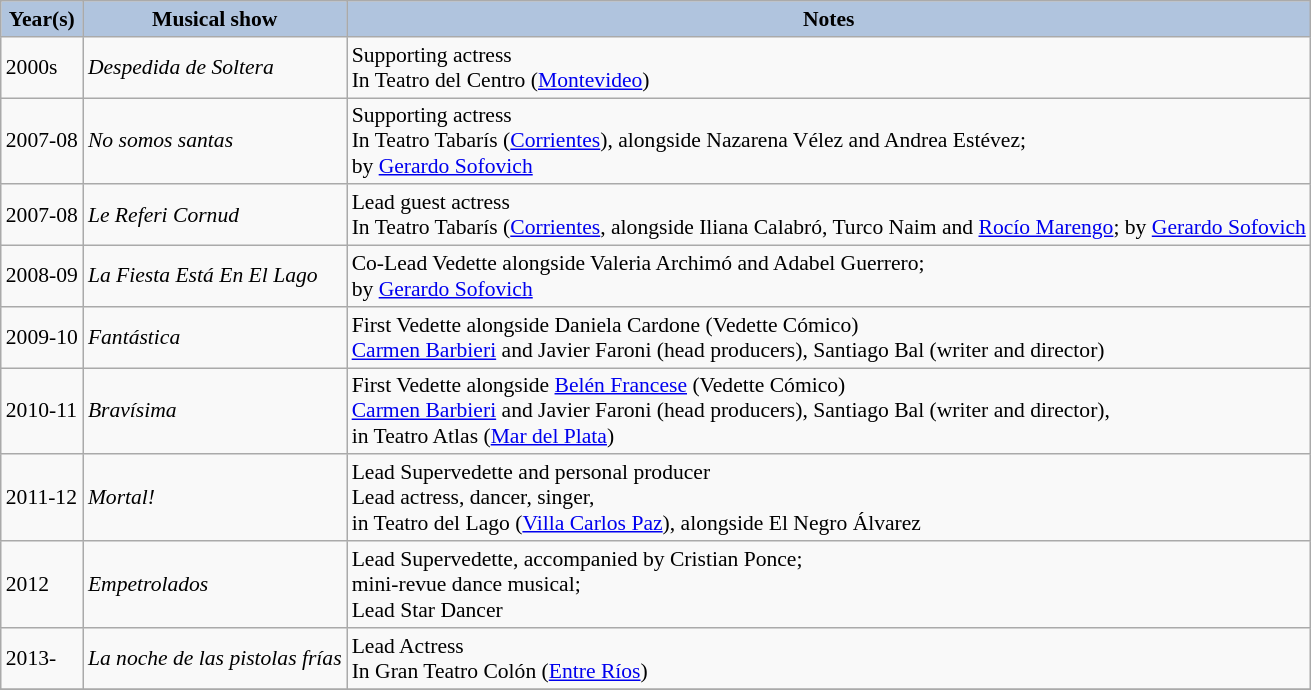<table class="wikitable" style="font-size:90%;">
<tr>
<th style="background:#B0C4DE;">Year(s)</th>
<th style="background:#B0C4DE;">Musical show</th>
<th style="background:#B0C4DE;">Notes</th>
</tr>
<tr>
<td>2000s</td>
<td><em>Despedida de Soltera</em></td>
<td>Supporting actress <br> In Teatro del Centro (<a href='#'>Montevideo</a>)</td>
</tr>
<tr>
<td>2007-08</td>
<td><em>No somos santas</em></td>
<td>Supporting actress<br>In Teatro Tabarís (<a href='#'>Corrientes</a>), alongside Nazarena Vélez and Andrea Estévez;<br> by <a href='#'>Gerardo Sofovich</a></td>
</tr>
<tr>
<td>2007-08</td>
<td><em>Le Referi Cornud</em></td>
<td>Lead guest actress<br>In Teatro Tabarís (<a href='#'>Corrientes</a>, alongside Iliana Calabró, Turco Naim and <a href='#'>Rocío Marengo</a>; by <a href='#'>Gerardo Sofovich</a></td>
</tr>
<tr>
<td>2008-09</td>
<td><em>La Fiesta Está En El Lago</em></td>
<td>Co-Lead Vedette alongside Valeria Archimó and Adabel Guerrero;<br> by <a href='#'>Gerardo Sofovich</a></td>
</tr>
<tr>
<td>2009-10</td>
<td><em>Fantástica</em></td>
<td>First Vedette alongside Daniela Cardone (Vedette Cómico)<br> <a href='#'>Carmen Barbieri</a> and Javier Faroni (head producers), Santiago Bal (writer and director)</td>
</tr>
<tr>
<td>2010-11</td>
<td><em>Bravísima</em></td>
<td>First Vedette alongside <a href='#'>Belén Francese</a> (Vedette Cómico) <br> <a href='#'>Carmen Barbieri</a> and Javier Faroni (head producers), Santiago Bal (writer and director), <br> in Teatro Atlas (<a href='#'>Mar del Plata</a>)</td>
</tr>
<tr>
<td>2011-12</td>
<td><em>Mortal!</em></td>
<td>Lead Supervedette and personal producer<br>Lead actress, dancer, singer,<br> in Teatro del Lago (<a href='#'>Villa Carlos Paz</a>), alongside El Negro Álvarez</td>
</tr>
<tr>
<td>2012</td>
<td><em>Empetrolados</em></td>
<td>Lead Supervedette, accompanied by Cristian Ponce;<br>mini-revue dance musical;<br>Lead Star Dancer</td>
</tr>
<tr>
<td>2013-</td>
<td><em>La noche de las pistolas frías</em></td>
<td>Lead Actress<br>In Gran Teatro Colón (<a href='#'>Entre Ríos</a>)</td>
</tr>
<tr>
</tr>
</table>
